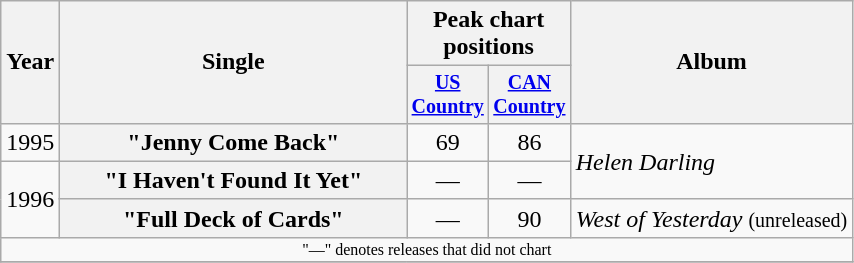<table class="wikitable plainrowheaders" style="text-align:center;">
<tr>
<th rowspan="2">Year</th>
<th rowspan="2" style="width:14em;">Single</th>
<th colspan="2">Peak chart<br>positions</th>
<th rowspan="2">Album</th>
</tr>
<tr style="font-size:smaller;">
<th width="45"><a href='#'>US Country</a></th>
<th width="45"><a href='#'>CAN Country</a></th>
</tr>
<tr>
<td>1995</td>
<th scope="row">"Jenny Come Back"</th>
<td>69</td>
<td>86</td>
<td align="left" rowspan="2"><em>Helen Darling</em></td>
</tr>
<tr>
<td rowspan="2">1996</td>
<th scope="row">"I Haven't Found It Yet"</th>
<td>—</td>
<td>—</td>
</tr>
<tr>
<th scope="row">"Full Deck of Cards"</th>
<td>—</td>
<td>90</td>
<td align="left"><em>West of Yesterday</em> <small>(unreleased)</small></td>
</tr>
<tr>
<td colspan="5" style="font-size:8pt">"—" denotes releases that did not chart</td>
</tr>
<tr>
</tr>
</table>
